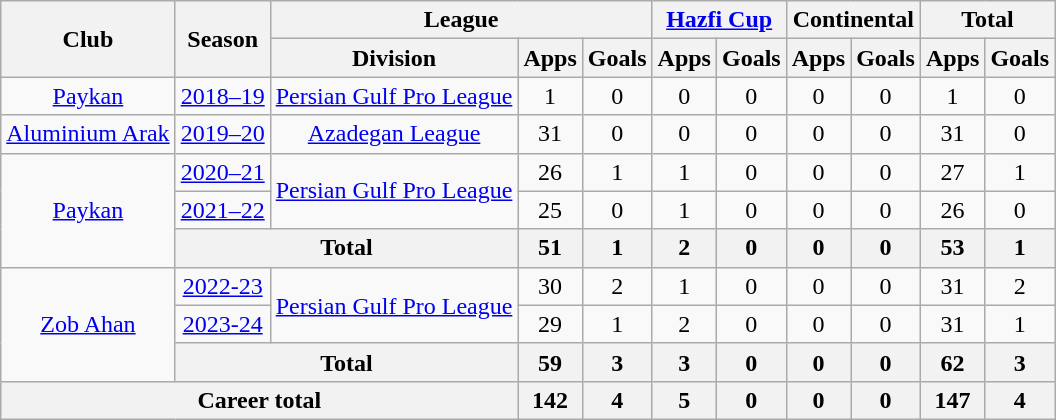<table class="wikitable" style="text-align: center;">
<tr>
<th rowspan="2">Club</th>
<th rowspan="2">Season</th>
<th colspan="3">League</th>
<th colspan="2"><a href='#'>Hazfi Cup</a></th>
<th colspan=2>Continental</th>
<th colspan="2">Total</th>
</tr>
<tr>
<th>Division</th>
<th>Apps</th>
<th>Goals</th>
<th>Apps</th>
<th>Goals</th>
<th>Apps</th>
<th>Goals</th>
<th>Apps</th>
<th>Goals</th>
</tr>
<tr>
<td><a href='#'>Paykan</a></td>
<td><a href='#'>2018–19</a></td>
<td><a href='#'>Persian Gulf Pro League</a></td>
<td>1</td>
<td>0</td>
<td>0</td>
<td>0</td>
<td>0</td>
<td>0</td>
<td>1</td>
<td>0</td>
</tr>
<tr>
<td><a href='#'>Aluminium Arak</a></td>
<td><a href='#'>2019–20</a></td>
<td><a href='#'>Azadegan League</a></td>
<td>31</td>
<td>0</td>
<td>0</td>
<td>0</td>
<td>0</td>
<td>0</td>
<td>31</td>
<td>0</td>
</tr>
<tr>
<td rowspan="3"><a href='#'>Paykan</a></td>
<td><a href='#'>2020–21</a></td>
<td rowspan="2"><a href='#'>Persian Gulf Pro League</a></td>
<td>26</td>
<td>1</td>
<td>1</td>
<td>0</td>
<td>0</td>
<td>0</td>
<td>27</td>
<td>1</td>
</tr>
<tr>
<td><a href='#'>2021–22</a></td>
<td>25</td>
<td>0</td>
<td>1</td>
<td>0</td>
<td>0</td>
<td>0</td>
<td>26</td>
<td>0</td>
</tr>
<tr>
<th colspan="2">Total</th>
<th>51</th>
<th>1</th>
<th>2</th>
<th>0</th>
<th>0</th>
<th>0</th>
<th>53</th>
<th>1</th>
</tr>
<tr>
<td rowspan="3"><a href='#'>Zob Ahan</a></td>
<td><a href='#'>2022-23</a></td>
<td rowspan="2"><a href='#'>Persian Gulf Pro League</a></td>
<td>30</td>
<td>2</td>
<td>1</td>
<td>0</td>
<td>0</td>
<td>0</td>
<td>31</td>
<td>2</td>
</tr>
<tr>
<td><a href='#'>2023-24</a></td>
<td>29</td>
<td>1</td>
<td>2</td>
<td>0</td>
<td>0</td>
<td>0</td>
<td>31</td>
<td>1</td>
</tr>
<tr>
<th colspan=2>Total</th>
<th>59</th>
<th>3</th>
<th>3</th>
<th>0</th>
<th>0</th>
<th>0</th>
<th>62</th>
<th>3</th>
</tr>
<tr>
<th colspan=3>Career total</th>
<th>142</th>
<th>4</th>
<th>5</th>
<th>0</th>
<th>0</th>
<th>0</th>
<th>147</th>
<th>4</th>
</tr>
</table>
